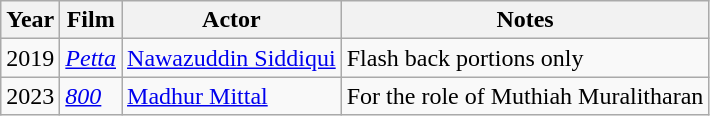<table class="wikitable">
<tr>
<th>Year</th>
<th>Film</th>
<th>Actor</th>
<th>Notes</th>
</tr>
<tr>
<td>2019</td>
<td><em><a href='#'>Petta</a></em></td>
<td><a href='#'>Nawazuddin Siddiqui</a></td>
<td>Flash back portions only</td>
</tr>
<tr>
<td>2023</td>
<td><em><a href='#'>800</a></em></td>
<td><a href='#'>Madhur Mittal</a></td>
<td>For the role of Muthiah Muralitharan</td>
</tr>
</table>
